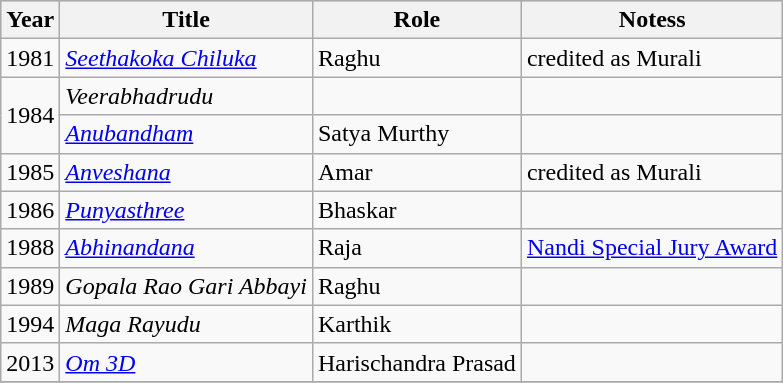<table class="wikitable">
<tr style="background:#ccc; text-align:center;">
<th>Year</th>
<th>Title</th>
<th>Role</th>
<th>Notess</th>
</tr>
<tr>
<td>1981</td>
<td><em><a href='#'>Seethakoka Chiluka</a></em></td>
<td>Raghu</td>
<td>credited as Murali</td>
</tr>
<tr>
<td rowspan="2">1984</td>
<td><em>Veerabhadrudu</em></td>
<td></td>
<td></td>
</tr>
<tr>
<td><em><a href='#'>Anubandham</a></em></td>
<td>Satya Murthy</td>
<td></td>
</tr>
<tr>
<td>1985</td>
<td><em><a href='#'>Anveshana</a></em></td>
<td>Amar</td>
<td>credited as Murali</td>
</tr>
<tr>
<td>1986</td>
<td><em><a href='#'>Punyasthree</a></em></td>
<td>Bhaskar</td>
<td></td>
</tr>
<tr>
<td>1988</td>
<td><em><a href='#'>Abhinandana</a></em></td>
<td>Raja</td>
<td><a href='#'>Nandi Special Jury Award</a></td>
</tr>
<tr>
<td>1989</td>
<td><em>Gopala Rao Gari Abbayi</em></td>
<td>Raghu</td>
<td></td>
</tr>
<tr>
<td>1994</td>
<td><em>Maga Rayudu</em></td>
<td>Karthik</td>
<td></td>
</tr>
<tr>
<td>2013</td>
<td><em><a href='#'>Om 3D</a></em></td>
<td>Harischandra Prasad</td>
<td></td>
</tr>
<tr>
</tr>
</table>
